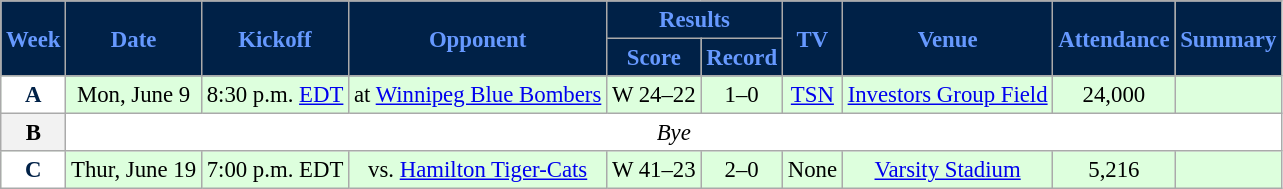<table class="wikitable" style="font-size: 95%;">
<tr>
<th style="background:#002147;color:#6699FF;" rowspan=2>Week</th>
<th style="background:#002147;color:#6699FF;" rowspan=2>Date</th>
<th style="background:#002147;color:#6699FF;" rowspan=2>Kickoff</th>
<th style="background:#002147;color:#6699FF;" rowspan=2>Opponent</th>
<th style="background:#002147;color:#6699FF;" colspan=2>Results</th>
<th style="background:#002147;color:#6699FF;" rowspan=2>TV</th>
<th style="background:#002147;color:#6699FF;" rowspan=2>Venue</th>
<th style="background:#002147;color:#6699FF;" rowspan=2>Attendance</th>
<th style="background:#002147;color:#6699FF;" rowspan=2>Summary</th>
</tr>
<tr>
<th style="background:#002147;color:#6699FF;">Score</th>
<th style="background:#002147;color:#6699FF;">Record</th>
</tr>
<tr align="center" bgcolor="#ddffdd">
<th style="text-align:center; background:white;color:#002147;">A</th>
<td align="center">Mon, June 9</td>
<td align="center">8:30 p.m. <a href='#'>EDT</a></td>
<td align="center">at <a href='#'>Winnipeg Blue Bombers</a></td>
<td align="center">W 24–22</td>
<td align="center">1–0</td>
<td align="center"><a href='#'>TSN</a></td>
<td align="center"><a href='#'>Investors Group Field</a></td>
<td align="center">24,000</td>
<td align="center"></td>
</tr>
<tr align="center" bgcolor="#ffffff">
<th align="center">B</th>
<td colspan=9 align="center" valign="middle"><em>Bye</em></td>
</tr>
<tr align="center" bgcolor="#ddffdd">
<th style="text-align:center; background:white;color:#002147;">C</th>
<td align="center">Thur, June 19</td>
<td align="center">7:00 p.m. EDT</td>
<td align="center">vs. <a href='#'>Hamilton Tiger-Cats</a></td>
<td align="center">W 41–23</td>
<td align="center">2–0</td>
<td align="center">None</td>
<td align="center"><a href='#'>Varsity Stadium</a></td>
<td align="center">5,216</td>
<td align="center"></td>
</tr>
</table>
